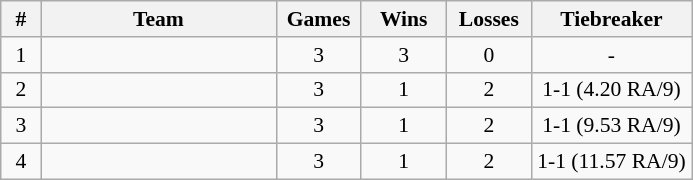<table class=wikitable style="text-align:center; font-size:90%">
<tr>
<th width=20>#</th>
<th width=150>Team</th>
<th width=50>Games</th>
<th width=50>Wins</th>
<th width=50>Losses</th>
<th width=100>Tiebreaker</th>
</tr>
<tr bgcolor=>
<td>1</td>
<td align=left></td>
<td>3</td>
<td>3</td>
<td>0</td>
<td>-</td>
</tr>
<tr bgcolor=>
<td>2</td>
<td align=left></td>
<td>3</td>
<td>1</td>
<td>2</td>
<td>1-1 (4.20 RA/9)</td>
</tr>
<tr bgcolor=>
<td>3</td>
<td align=left></td>
<td>3</td>
<td>1</td>
<td>2</td>
<td>1-1 (9.53 RA/9)</td>
</tr>
<tr bgcolor=>
<td>4</td>
<td align=left></td>
<td>3</td>
<td>1</td>
<td>2</td>
<td>1-1 (11.57 RA/9)</td>
</tr>
</table>
